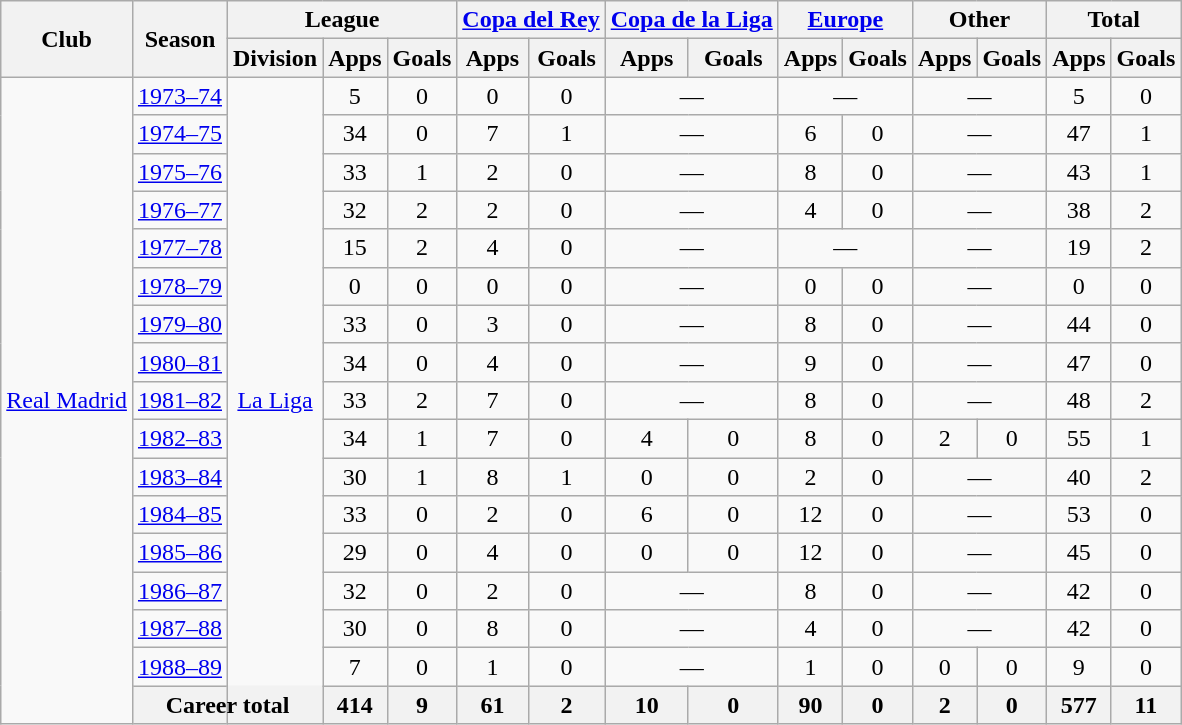<table class="wikitable" style="text-align:center">
<tr>
<th rowspan="2">Club</th>
<th rowspan="2">Season</th>
<th colspan="3">League</th>
<th colspan="2"><a href='#'>Copa del Rey</a></th>
<th colspan="2"><a href='#'>Copa de la Liga</a></th>
<th colspan="2"><a href='#'>Europe</a></th>
<th colspan="2">Other</th>
<th colspan="2">Total</th>
</tr>
<tr>
<th>Division</th>
<th>Apps</th>
<th>Goals</th>
<th>Apps</th>
<th>Goals</th>
<th>Apps</th>
<th>Goals</th>
<th>Apps</th>
<th>Goals</th>
<th>Apps</th>
<th>Goals</th>
<th>Apps</th>
<th>Goals</th>
</tr>
<tr>
<td rowspan="17"><a href='#'>Real Madrid</a></td>
<td><a href='#'>1973–74</a></td>
<td rowspan="18"><a href='#'>La Liga</a></td>
<td>5</td>
<td>0</td>
<td>0</td>
<td>0</td>
<td colspan="2">—</td>
<td colspan="2">—</td>
<td colspan="2">—</td>
<td>5</td>
<td>0</td>
</tr>
<tr>
<td><a href='#'>1974–75</a></td>
<td>34</td>
<td>0</td>
<td>7</td>
<td>1</td>
<td colspan="2">—</td>
<td>6</td>
<td>0</td>
<td colspan="2">—</td>
<td>47</td>
<td>1</td>
</tr>
<tr>
<td><a href='#'>1975–76</a></td>
<td>33</td>
<td>1</td>
<td>2</td>
<td>0</td>
<td colspan="2">—</td>
<td>8</td>
<td>0</td>
<td colspan="2">—</td>
<td>43</td>
<td>1</td>
</tr>
<tr>
<td><a href='#'>1976–77</a></td>
<td>32</td>
<td>2</td>
<td>2</td>
<td>0</td>
<td colspan="2">—</td>
<td>4</td>
<td>0</td>
<td colspan="2">—</td>
<td>38</td>
<td>2</td>
</tr>
<tr>
<td><a href='#'>1977–78</a></td>
<td>15</td>
<td>2</td>
<td>4</td>
<td>0</td>
<td colspan="2">—</td>
<td colspan="2">—</td>
<td colspan="2">—</td>
<td>19</td>
<td>2</td>
</tr>
<tr>
<td><a href='#'>1978–79</a></td>
<td>0</td>
<td>0</td>
<td>0</td>
<td>0</td>
<td colspan="2">—</td>
<td>0</td>
<td>0</td>
<td colspan="2">—</td>
<td>0</td>
<td>0</td>
</tr>
<tr>
<td><a href='#'>1979–80</a></td>
<td>33</td>
<td>0</td>
<td>3</td>
<td>0</td>
<td colspan="2">—</td>
<td>8</td>
<td>0</td>
<td colspan="2">—</td>
<td>44</td>
<td>0</td>
</tr>
<tr>
<td><a href='#'>1980–81</a></td>
<td>34</td>
<td>0</td>
<td>4</td>
<td>0</td>
<td colspan="2">—</td>
<td>9</td>
<td>0</td>
<td colspan="2">—</td>
<td>47</td>
<td>0</td>
</tr>
<tr>
<td><a href='#'>1981–82</a></td>
<td>33</td>
<td>2</td>
<td>7</td>
<td>0</td>
<td colspan="2">—</td>
<td>8</td>
<td>0</td>
<td colspan="2">—</td>
<td>48</td>
<td>2</td>
</tr>
<tr>
<td><a href='#'>1982–83</a></td>
<td>34</td>
<td>1</td>
<td>7</td>
<td>0</td>
<td>4</td>
<td>0</td>
<td>8</td>
<td>0</td>
<td>2</td>
<td>0</td>
<td>55</td>
<td>1</td>
</tr>
<tr>
<td><a href='#'>1983–84</a></td>
<td>30</td>
<td>1</td>
<td>8</td>
<td>1</td>
<td>0</td>
<td>0</td>
<td>2</td>
<td>0</td>
<td colspan="2">—</td>
<td>40</td>
<td>2</td>
</tr>
<tr>
<td><a href='#'>1984–85</a></td>
<td>33</td>
<td>0</td>
<td>2</td>
<td>0</td>
<td>6</td>
<td>0</td>
<td>12</td>
<td>0</td>
<td colspan="2">—</td>
<td>53</td>
<td>0</td>
</tr>
<tr>
<td><a href='#'>1985–86</a></td>
<td>29</td>
<td>0</td>
<td>4</td>
<td>0</td>
<td>0</td>
<td>0</td>
<td>12</td>
<td>0</td>
<td colspan="2">—</td>
<td>45</td>
<td>0</td>
</tr>
<tr>
<td><a href='#'>1986–87</a></td>
<td>32</td>
<td>0</td>
<td>2</td>
<td>0</td>
<td colspan="2">—</td>
<td>8</td>
<td>0</td>
<td colspan="2">—</td>
<td>42</td>
<td>0</td>
</tr>
<tr>
<td><a href='#'>1987–88</a></td>
<td>30</td>
<td>0</td>
<td>8</td>
<td>0</td>
<td colspan="2">—</td>
<td>4</td>
<td>0</td>
<td colspan="2">—</td>
<td>42</td>
<td>0</td>
</tr>
<tr>
<td><a href='#'>1988–89</a></td>
<td>7</td>
<td>0</td>
<td>1</td>
<td>0</td>
<td colspan="2">—</td>
<td>1</td>
<td>0</td>
<td>0</td>
<td>0</td>
<td>9</td>
<td>0</td>
</tr>
<tr>
<th colspan="2">Career total</th>
<th>414</th>
<th>9</th>
<th>61</th>
<th>2</th>
<th>10</th>
<th>0</th>
<th>90</th>
<th>0</th>
<th>2</th>
<th>0</th>
<th>577</th>
<th>11</th>
</tr>
</table>
